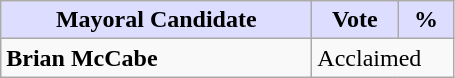<table class="wikitable">
<tr>
<th style="background:#ddf; width:200px;">Mayoral Candidate</th>
<th style="background:#ddf; width:50px;">Vote</th>
<th style="background:#ddf; width:30px;">%</th>
</tr>
<tr>
<td><strong>Brian McCabe</strong></td>
<td colspan="2">Acclaimed</td>
</tr>
</table>
